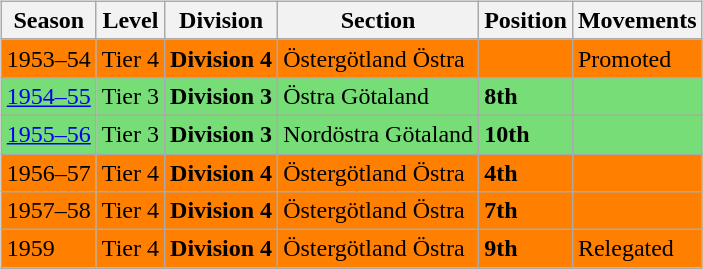<table>
<tr>
<td valign="top" width=0%><br><table class="wikitable">
<tr style="background:#f0f6fa;">
<th><strong>Season</strong></th>
<th><strong>Level</strong></th>
<th><strong>Division</strong></th>
<th><strong>Section</strong></th>
<th><strong>Position</strong></th>
<th><strong>Movements</strong></th>
</tr>
<tr>
<td style="background:#FF7F00;">1953–54</td>
<td style="background:#FF7F00;">Tier 4</td>
<td style="background:#FF7F00;"><strong>Division 4</strong></td>
<td style="background:#FF7F00;">Östergötland Östra</td>
<td style="background:#FF7F00;"></td>
<td style="background:#FF7F00;">Promoted</td>
</tr>
<tr>
<td style="background:#77DD77;"><a href='#'>1954–55</a></td>
<td style="background:#77DD77;">Tier 3</td>
<td style="background:#77DD77;"><strong>Division 3</strong></td>
<td style="background:#77DD77;">Östra Götaland</td>
<td style="background:#77DD77;"><strong>8th</strong></td>
<td style="background:#77DD77;"></td>
</tr>
<tr>
<td style="background:#77DD77;"><a href='#'>1955–56</a></td>
<td style="background:#77DD77;">Tier 3</td>
<td style="background:#77DD77;"><strong>Division 3</strong></td>
<td style="background:#77DD77;">Nordöstra Götaland</td>
<td style="background:#77DD77;"><strong>10th</strong></td>
<td style="background:#77DD77;"></td>
</tr>
<tr>
<td style="background:#FF7F00;">1956–57</td>
<td style="background:#FF7F00;">Tier 4</td>
<td style="background:#FF7F00;"><strong>Division 4</strong></td>
<td style="background:#FF7F00;">Östergötland Östra</td>
<td style="background:#FF7F00;"><strong>4th</strong></td>
<td style="background:#FF7F00;"></td>
</tr>
<tr>
<td style="background:#FF7F00;">1957–58</td>
<td style="background:#FF7F00;">Tier 4</td>
<td style="background:#FF7F00;"><strong>Division 4</strong></td>
<td style="background:#FF7F00;">Östergötland Östra</td>
<td style="background:#FF7F00;"><strong>7th</strong></td>
<td style="background:#FF7F00;"></td>
</tr>
<tr>
<td style="background:#FF7F00;">1959</td>
<td style="background:#FF7F00;">Tier 4</td>
<td style="background:#FF7F00;"><strong>Division 4</strong></td>
<td style="background:#FF7F00;">Östergötland Östra</td>
<td style="background:#FF7F00;"><strong>9th</strong></td>
<td style="background:#FF7F00;">Relegated</td>
</tr>
</table>

</td>
</tr>
</table>
